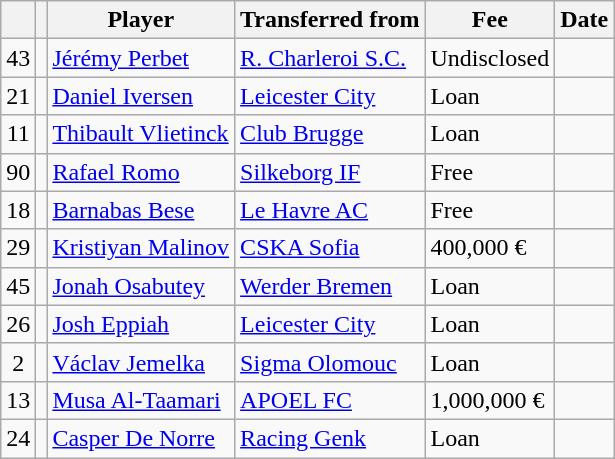<table class="wikitable plainrowheaders sortable">
<tr>
<th></th>
<th></th>
<th scope=col>Player</th>
<th>Transferred from</th>
<th !scope=col; style="width: 65px;">Fee</th>
<th scope=col>Date</th>
</tr>
<tr>
<td align=center>43</td>
<td align=center></td>
<td> <a href='#'>Jérémy Perbet</a></td>
<td> <a href='#'>R. Charleroi S.C.</a></td>
<td>Undisclosed</td>
<td></td>
</tr>
<tr>
<td align=center>21</td>
<td align=center></td>
<td> <a href='#'>Daniel Iversen</a></td>
<td> <a href='#'>Leicester City</a></td>
<td>Loan</td>
<td></td>
</tr>
<tr>
<td align=center>11</td>
<td align=center></td>
<td> <a href='#'>Thibault Vlietinck</a></td>
<td> <a href='#'>Club Brugge</a></td>
<td>Loan</td>
<td></td>
</tr>
<tr>
<td align=center>90</td>
<td align=center></td>
<td> <a href='#'>Rafael Romo</a></td>
<td> <a href='#'>Silkeborg IF</a></td>
<td>Free</td>
<td></td>
</tr>
<tr>
<td align=center>18</td>
<td align=center></td>
<td> <a href='#'>Barnabas Bese</a></td>
<td> <a href='#'>Le Havre AC</a></td>
<td>Free</td>
<td></td>
</tr>
<tr>
<td align=center>29</td>
<td align=center></td>
<td> <a href='#'>Kristiyan Malinov</a></td>
<td> <a href='#'>CSKA Sofia</a></td>
<td>400,000 €</td>
<td></td>
</tr>
<tr>
<td align=center>45</td>
<td align=center></td>
<td> <a href='#'>Jonah Osabutey</a></td>
<td> <a href='#'>Werder Bremen</a></td>
<td>Loan</td>
<td></td>
</tr>
<tr>
<td align=center>26</td>
<td align=center></td>
<td> <a href='#'>Josh Eppiah</a></td>
<td> <a href='#'>Leicester City</a></td>
<td>Loan</td>
<td></td>
</tr>
<tr>
<td align=center>2</td>
<td align=center></td>
<td> <a href='#'>Václav Jemelka</a></td>
<td> <a href='#'>Sigma Olomouc</a></td>
<td>Loan</td>
<td></td>
</tr>
<tr>
<td align=center>13</td>
<td align=center></td>
<td> <a href='#'>Musa Al-Taamari</a></td>
<td> <a href='#'>APOEL FC</a></td>
<td>1,000,000 €</td>
<td></td>
</tr>
<tr>
<td align=center>24</td>
<td align=center></td>
<td> <a href='#'>Casper De Norre</a></td>
<td> <a href='#'>Racing Genk</a></td>
<td>Loan</td>
<td></td>
</tr>
</table>
